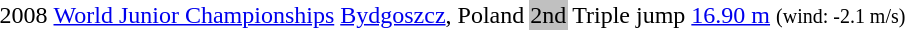<table>
<tr>
<td>2008</td>
<td><a href='#'>World Junior Championships</a></td>
<td><a href='#'>Bydgoszcz</a>, Poland</td>
<td bgcolor=silver>2nd</td>
<td>Triple jump</td>
<td><a href='#'>16.90 m</a>  <small>(wind: -2.1 m/s)</small></td>
</tr>
</table>
